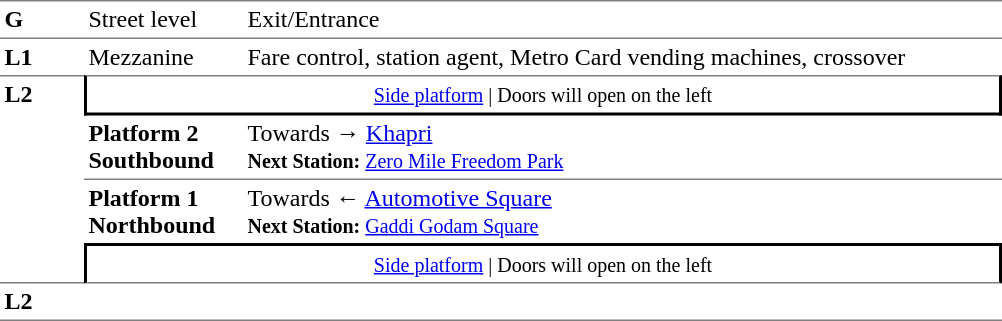<table table border=0 cellspacing=0 cellpadding=3>
<tr>
<td style="border-bottom:solid 1px grey;border-top:solid 1px grey;" width=50 valign=top><strong>G</strong></td>
<td style="border-top:solid 1px grey;border-bottom:solid 1px grey;" width=100 valign=top>Street level</td>
<td style="border-top:solid 1px grey;border-bottom:solid 1px grey;" width=500 valign=top>Exit/Entrance</td>
</tr>
<tr>
<td valign=top><strong>L1</strong></td>
<td valign=top>Mezzanine</td>
<td valign=top>Fare control, station agent, Metro Card vending machines, crossover<br></td>
</tr>
<tr>
<td style="border-top:solid 1px grey;border-bottom:solid 1px grey;" width=50 rowspan=4 valign=top><strong>L2</strong></td>
<td style="border-top:solid 1px grey;border-right:solid 2px black;border-left:solid 2px black;border-bottom:solid 2px black;text-align:center;" colspan=2><small><a href='#'>Side platform</a> | Doors will open on the left </small></td>
</tr>
<tr>
<td style="border-bottom:solid 1px grey;" width=100><span><strong>Platform 2</strong><br><strong>Southbound</strong></span></td>
<td style="border-bottom:solid 1px grey;" width=500>Towards → <a href='#'>Khapri</a><br><small><strong>Next Station:</strong> <a href='#'>Zero Mile Freedom Park</a></small></td>
</tr>
<tr>
<td><span><strong>Platform 1</strong><br><strong>Northbound</strong></span></td>
<td>Towards ← <a href='#'>Automotive Square</a><br><small><strong>Next Station:</strong> <a href='#'>Gaddi Godam Square</a></small></td>
</tr>
<tr>
<td style="border-top:solid 2px black;border-right:solid 2px black;border-left:solid 2px black;border-bottom:solid 1px grey;" colspan=2  align=center><small><a href='#'>Side platform</a> | Doors will open on the left </small></td>
</tr>
<tr>
<td style="border-bottom:solid 1px grey;" width=50 rowspan=2 valign=top><strong>L2</strong></td>
<td style="border-bottom:solid 1px grey;" width=100></td>
<td style="border-bottom:solid 1px grey;" width=500></td>
</tr>
<tr>
</tr>
</table>
